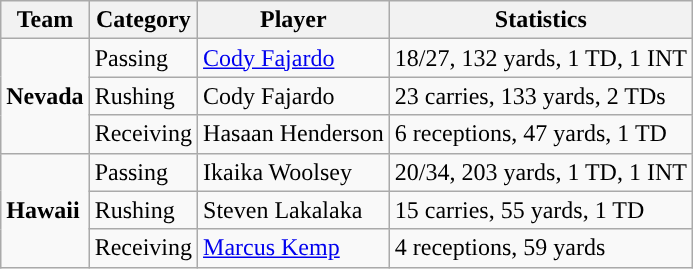<table class="wikitable" style="float: left;">
<tr>
<th>Team</th>
<th>Category</th>
<th>Player</th>
<th>Statistics</th>
</tr>
<tr>
<td rowspan=3><strong>Nevada</strong></td>
<td>Passing</td>
<td><a href='#'>Cody Fajardo</a></td>
<td>18/27, 132 yards, 1 TD, 1 INT</td>
</tr>
<tr>
<td>Rushing</td>
<td>Cody Fajardo</td>
<td>23 carries, 133 yards, 2 TDs</td>
</tr>
<tr>
<td>Receiving</td>
<td>Hasaan Henderson</td>
<td>6 receptions, 47 yards, 1 TD</td>
</tr>
<tr>
<td rowspan=3><strong>Hawaii</strong></td>
<td>Passing</td>
<td>Ikaika Woolsey</td>
<td>20/34, 203 yards, 1 TD, 1 INT</td>
</tr>
<tr>
<td>Rushing</td>
<td>Steven Lakalaka</td>
<td>15 carries, 55 yards, 1 TD</td>
</tr>
<tr>
<td>Receiving</td>
<td><a href='#'>Marcus Kemp</a></td>
<td>4 receptions, 59 yards</td>
</tr>
</table>
